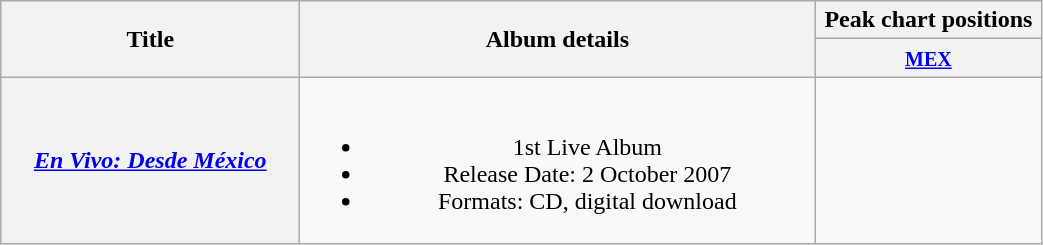<table class="wikitable plainrowheaders" style="text-align:center;">
<tr>
<th scope="col" rowspan="2" style="width:12em;">Title</th>
<th scope="col" rowspan="2" style="width:21em;">Album details</th>
<th scope="col" colspan="1"style="width:9em;">Peak chart positions</th>
</tr>
<tr>
<th style="width:34px;"><small><strong><a href='#'>MEX</a></strong></small></th>
</tr>
<tr>
<th scope="row" align="center"><em><a href='#'>En Vivo: Desde México</a></em></th>
<td><br><ul><li>1st Live Album</li><li>Release Date: 2 October 2007</li><li>Formats: CD, digital download</li></ul></td>
<td></td>
</tr>
</table>
